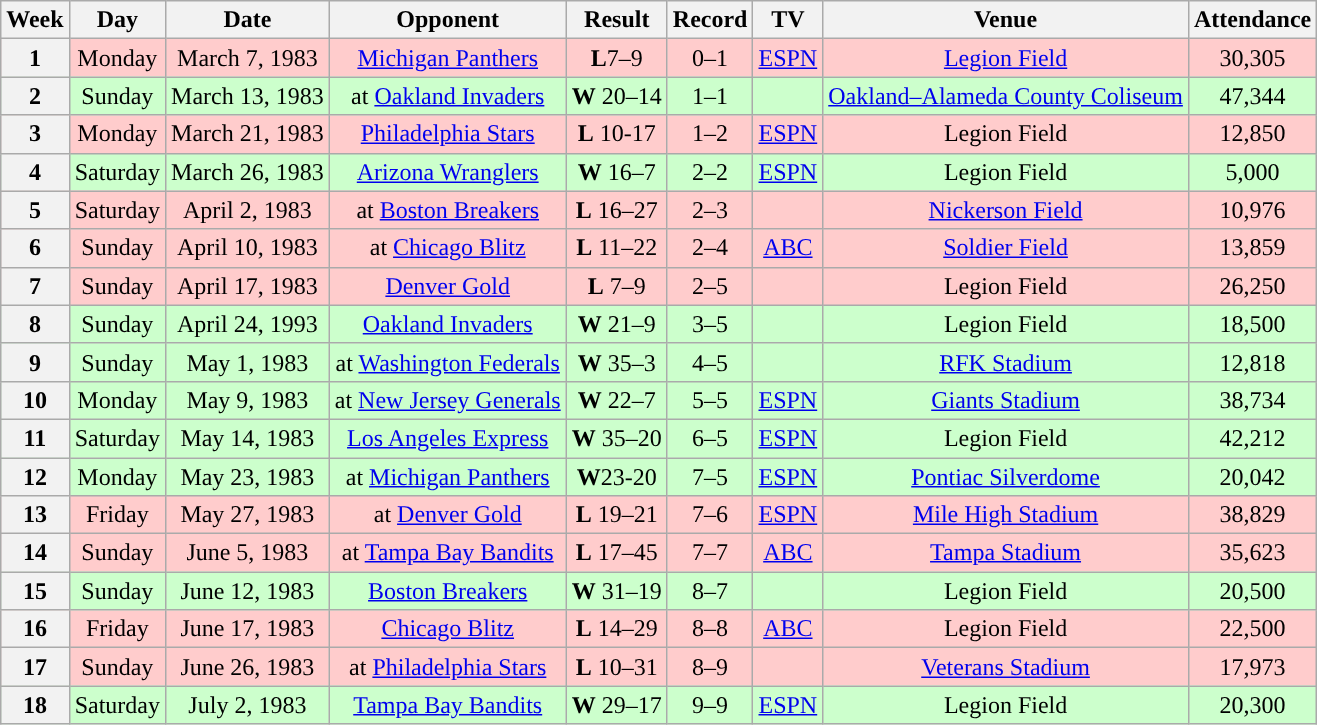<table class="wikitable" style="text-align:center">
<tr>
<th>Week</th>
<th>Day</th>
<th>Date</th>
<th>Opponent</th>
<th>Result</th>
<th>Record</th>
<th>TV</th>
<th>Venue</th>
<th>Attendance</th>
</tr>
<tr style="background:#fcc">
<th>1</th>
<td>Monday</td>
<td>March 7, 1983</td>
<td><a href='#'>Michigan Panthers</a></td>
<td><strong>L</strong>7–9</td>
<td>0–1</td>
<td><a href='#'>ESPN</a></td>
<td><a href='#'>Legion Field</a></td>
<td>30,305</td>
</tr>
<tr style="background:#cfc">
<th>2</th>
<td>Sunday</td>
<td>March 13, 1983</td>
<td>at <a href='#'>Oakland Invaders</a></td>
<td><strong>W</strong> 20–14 </td>
<td>1–1</td>
<td></td>
<td><a href='#'>Oakland–Alameda County Coliseum</a></td>
<td>47,344</td>
</tr>
<tr style="background:#fcc">
<th>3</th>
<td>Monday</td>
<td>March 21, 1983</td>
<td><a href='#'>Philadelphia Stars</a></td>
<td><strong>L</strong> 10-17</td>
<td>1–2</td>
<td><a href='#'>ESPN</a></td>
<td>Legion Field</td>
<td>12,850</td>
</tr>
<tr style="background:#cfc">
<th>4</th>
<td>Saturday</td>
<td>March 26, 1983</td>
<td><a href='#'>Arizona Wranglers</a></td>
<td><strong>W</strong> 16–7</td>
<td>2–2</td>
<td><a href='#'>ESPN</a></td>
<td>Legion Field</td>
<td>5,000</td>
</tr>
<tr style="background:#fcc">
<th>5</th>
<td>Saturday</td>
<td>April 2, 1983</td>
<td>at <a href='#'>Boston Breakers</a></td>
<td><strong>L</strong> 16–27</td>
<td>2–3</td>
<td></td>
<td><a href='#'>Nickerson Field</a></td>
<td>10,976</td>
</tr>
<tr style="background:#fcc">
<th>6</th>
<td>Sunday</td>
<td>April 10, 1983</td>
<td>at <a href='#'>Chicago Blitz</a></td>
<td><strong>L</strong> 11–22</td>
<td>2–4</td>
<td><a href='#'>ABC</a></td>
<td><a href='#'>Soldier Field</a></td>
<td>13,859</td>
</tr>
<tr style="background:#fcc">
<th>7</th>
<td>Sunday</td>
<td>April 17, 1983</td>
<td><a href='#'>Denver Gold</a></td>
<td><strong>L</strong> 7–9</td>
<td>2–5</td>
<td></td>
<td>Legion Field</td>
<td>26,250</td>
</tr>
<tr style="background:#cfc">
<th>8</th>
<td>Sunday</td>
<td>April 24, 1993</td>
<td><a href='#'>Oakland Invaders</a></td>
<td><strong>W</strong> 21–9</td>
<td>3–5</td>
<td></td>
<td>Legion Field</td>
<td>18,500</td>
</tr>
<tr style="background:#cfc">
<th>9</th>
<td>Sunday</td>
<td>May 1, 1983</td>
<td>at <a href='#'>Washington Federals</a></td>
<td><strong>W</strong> 35–3</td>
<td>4–5</td>
<td></td>
<td><a href='#'>RFK Stadium</a></td>
<td>12,818</td>
</tr>
<tr style="background:#cfc">
<th>10</th>
<td>Monday</td>
<td>May 9, 1983</td>
<td>at <a href='#'>New Jersey Generals</a></td>
<td><strong>W</strong> 22–7</td>
<td>5–5</td>
<td><a href='#'>ESPN</a></td>
<td><a href='#'>Giants Stadium</a></td>
<td>38,734</td>
</tr>
<tr style="background:#cfc">
<th>11</th>
<td>Saturday</td>
<td>May 14, 1983</td>
<td><a href='#'>Los Angeles Express</a></td>
<td><strong>W</strong> 35–20</td>
<td>6–5</td>
<td><a href='#'>ESPN</a></td>
<td>Legion Field</td>
<td>42,212</td>
</tr>
<tr style="background:#cfc">
<th>12</th>
<td>Monday</td>
<td>May 23, 1983</td>
<td>at <a href='#'>Michigan Panthers</a></td>
<td><strong>W</strong>23-20</td>
<td>7–5</td>
<td><a href='#'>ESPN</a></td>
<td><a href='#'>Pontiac Silverdome</a></td>
<td>20,042</td>
</tr>
<tr style="background:#fcc">
<th>13</th>
<td>Friday</td>
<td>May 27, 1983</td>
<td>at <a href='#'>Denver Gold</a></td>
<td><strong>L</strong> 19–21</td>
<td>7–6</td>
<td><a href='#'>ESPN</a></td>
<td><a href='#'>Mile High Stadium</a></td>
<td>38,829</td>
</tr>
<tr style="background:#fcc">
<th>14</th>
<td>Sunday</td>
<td>June 5, 1983</td>
<td>at <a href='#'>Tampa Bay Bandits</a></td>
<td><strong>L</strong> 17–45</td>
<td>7–7</td>
<td><a href='#'>ABC</a></td>
<td><a href='#'>Tampa Stadium</a></td>
<td>35,623</td>
</tr>
<tr style="background:#cfc">
<th>15</th>
<td>Sunday</td>
<td>June 12, 1983</td>
<td><a href='#'>Boston Breakers</a></td>
<td><strong>W</strong> 31–19</td>
<td>8–7</td>
<td></td>
<td>Legion Field</td>
<td>20,500</td>
</tr>
<tr style="background:#fcc">
<th>16</th>
<td>Friday</td>
<td>June 17, 1983</td>
<td><a href='#'>Chicago Blitz</a></td>
<td><strong>L</strong> 14–29</td>
<td>8–8</td>
<td><a href='#'>ABC</a></td>
<td>Legion Field</td>
<td>22,500</td>
</tr>
<tr style="background:#fcc">
<th>17</th>
<td>Sunday</td>
<td>June 26, 1983</td>
<td>at <a href='#'>Philadelphia Stars</a></td>
<td><strong>L</strong> 10–31</td>
<td>8–9</td>
<td></td>
<td><a href='#'>Veterans Stadium</a></td>
<td>17,973</td>
</tr>
<tr style="background:#cfc">
<th>18</th>
<td>Saturday</td>
<td>July 2, 1983</td>
<td><a href='#'>Tampa Bay Bandits</a></td>
<td><strong>W</strong> 29–17</td>
<td>9–9</td>
<td><a href='#'>ESPN</a></td>
<td>Legion Field</td>
<td>20,300</td>
</tr>
</table>
